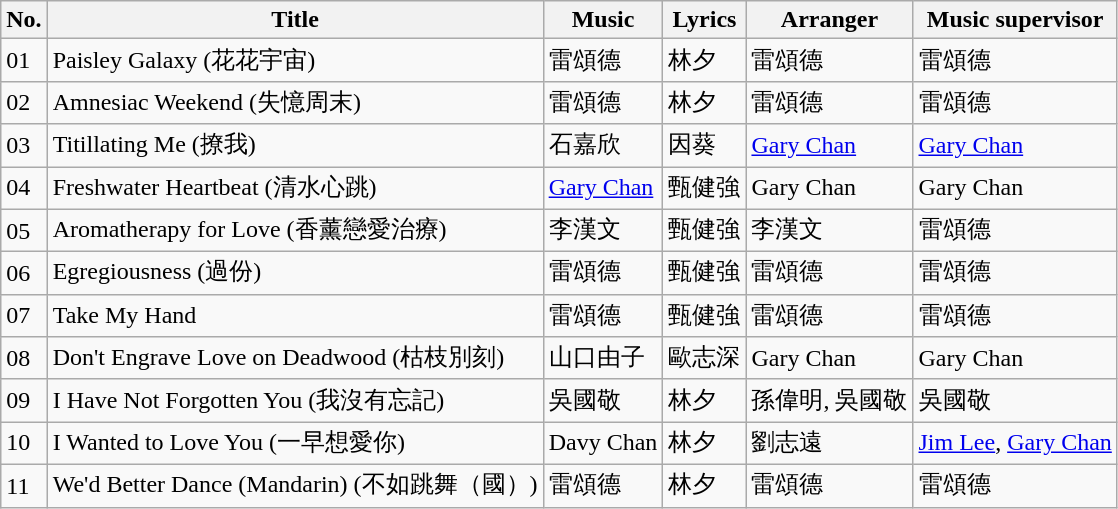<table class="wikitable">
<tr>
<th>No.</th>
<th>Title</th>
<th>Music</th>
<th>Lyrics</th>
<th>Arranger</th>
<th>Music supervisor</th>
</tr>
<tr>
<td>01</td>
<td>Paisley Galaxy (花花宇宙)</td>
<td>雷頌德</td>
<td>林夕</td>
<td>雷頌德</td>
<td>雷頌德</td>
</tr>
<tr>
<td>02</td>
<td>Amnesiac Weekend (失憶周末)</td>
<td>雷頌德</td>
<td>林夕</td>
<td>雷頌德</td>
<td>雷頌德</td>
</tr>
<tr>
<td>03</td>
<td>Titillating Me (撩我)</td>
<td>石嘉欣</td>
<td>因葵</td>
<td><a href='#'>Gary Chan</a></td>
<td><a href='#'>Gary Chan</a></td>
</tr>
<tr>
<td>04</td>
<td>Freshwater Heartbeat (清水心跳)</td>
<td><a href='#'>Gary Chan</a></td>
<td>甄健強</td>
<td>Gary Chan</td>
<td>Gary Chan</td>
</tr>
<tr>
<td>05</td>
<td>Aromatherapy for Love (香薰戀愛治療)</td>
<td>李漢文</td>
<td>甄健強</td>
<td>李漢文</td>
<td>雷頌德</td>
</tr>
<tr>
<td>06</td>
<td>Egregiousness (過份)</td>
<td>雷頌德</td>
<td>甄健強</td>
<td>雷頌德</td>
<td>雷頌德</td>
</tr>
<tr>
<td>07</td>
<td>Take My Hand</td>
<td>雷頌德</td>
<td>甄健強</td>
<td>雷頌德</td>
<td>雷頌德</td>
</tr>
<tr>
<td>08</td>
<td>Don't Engrave Love on Deadwood (枯枝別刻)</td>
<td>山口由子</td>
<td>歐志深</td>
<td>Gary Chan</td>
<td>Gary Chan</td>
</tr>
<tr>
<td>09</td>
<td>I Have Not Forgotten You (我沒有忘記)</td>
<td>吳國敬</td>
<td>林夕</td>
<td>孫偉明, 吳國敬</td>
<td>吳國敬</td>
</tr>
<tr>
<td>10</td>
<td>I Wanted to Love You (一早想愛你)</td>
<td>Davy Chan</td>
<td>林夕</td>
<td 刘志远 (香港音乐人)>劉志遠</td>
<td><a href='#'>Jim Lee</a>, <a href='#'>Gary Chan</a></td>
</tr>
<tr>
<td>11</td>
<td>We'd Better Dance (Mandarin) (不如跳舞（國）)</td>
<td>雷頌德</td>
<td>林夕</td>
<td>雷頌德</td>
<td>雷頌德</td>
</tr>
</table>
